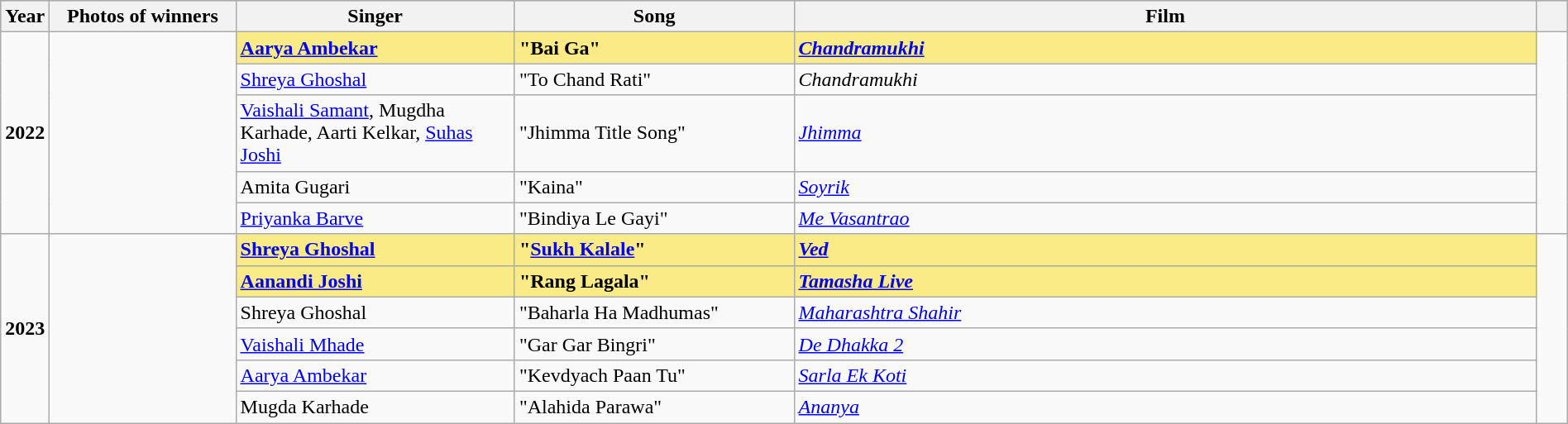<table class="wikitable" style="width:100%">
<tr bgcolor="#bebebe">
<th width="2%">Year</th>
<th width="12%">Photos of winners</th>
<th width="18%">Singer</th>
<th width="18%">Song</th>
<th width="48%">Film</th>
<th width="2%"></th>
</tr>
<tr>
<td rowspan="5"><strong>2022</strong></td>
<td rowspan="5"></td>
<td style="background:#FAEB86"><strong><a href='#'>Aarya Ambekar</a></strong></td>
<td style="background:#FAEB86"><strong>"Bai Ga"</strong></td>
<td style="background:#FAEB86"><strong><em><a href='#'>Chandramukhi</a></em></strong></td>
<td rowspan="5"></td>
</tr>
<tr>
<td><a href='#'>Shreya Ghoshal</a></td>
<td>"To Chand Rati"</td>
<td><em>Chandramukhi</em></td>
</tr>
<tr>
<td><a href='#'>Vaishali Samant</a>, Mugdha Karhade, Aarti Kelkar, <a href='#'>Suhas Joshi</a></td>
<td>"Jhimma Title Song"</td>
<td><em><a href='#'>Jhimma</a></em></td>
</tr>
<tr>
<td>Amita Gugari</td>
<td>"Kaina"</td>
<td><em><a href='#'>Soyrik</a></em></td>
</tr>
<tr>
<td><a href='#'>Priyanka Barve</a></td>
<td>"Bindiya Le Gayi"</td>
<td><em><a href='#'>Me Vasantrao</a></em></td>
</tr>
<tr>
<td rowspan="6"><strong>2023</strong></td>
<td rowspan="6"></td>
<td style="background:#FAEB86"><strong><a href='#'>Shreya Ghoshal</a></strong></td>
<td style="background:#FAEB86"><strong>"<a href='#'>Sukh Kalale</a>"</strong></td>
<td style="background:#FAEB86"><strong><em><a href='#'>Ved</a></em></strong></td>
<td rowspan="6"></td>
</tr>
<tr>
<td style="background:#FAEB86"><strong><a href='#'>Aanandi Joshi</a></strong></td>
<td style="background:#FAEB86"><strong>"Rang Lagala"</strong></td>
<td style="background:#FAEB86"><strong><em><a href='#'>Tamasha Live</a></em></strong></td>
</tr>
<tr>
<td>Shreya Ghoshal</td>
<td>"Baharla Ha Madhumas"</td>
<td><em><a href='#'>Maharashtra Shahir</a></em></td>
</tr>
<tr>
<td><a href='#'>Vaishali Mhade</a></td>
<td>"Gar Gar Bingri"</td>
<td><em><a href='#'>De Dhakka 2</a></em></td>
</tr>
<tr>
<td><a href='#'>Aarya Ambekar</a></td>
<td>"Kevdyach Paan Tu"</td>
<td><em><a href='#'>Sarla Ek Koti</a></em></td>
</tr>
<tr>
<td>Mugda Karhade</td>
<td>"Alahida Parawa"</td>
<td><em><a href='#'>Ananya</a></em></td>
</tr>
</table>
